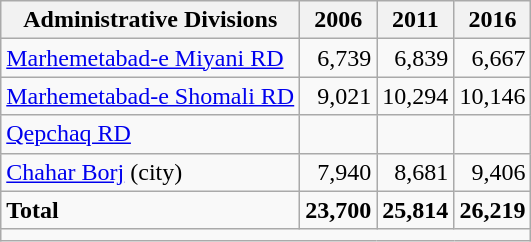<table class="wikitable">
<tr>
<th>Administrative Divisions</th>
<th>2006</th>
<th>2011</th>
<th>2016</th>
</tr>
<tr>
<td><a href='#'>Marhemetabad-e Miyani RD</a></td>
<td style="text-align: right;">6,739</td>
<td style="text-align: right;">6,839</td>
<td style="text-align: right;">6,667</td>
</tr>
<tr>
<td><a href='#'>Marhemetabad-e Shomali RD</a></td>
<td style="text-align: right;">9,021</td>
<td style="text-align: right;">10,294</td>
<td style="text-align: right;">10,146</td>
</tr>
<tr>
<td><a href='#'>Qepchaq RD</a></td>
<td style="text-align: right;"></td>
<td style="text-align: right;"></td>
<td style="text-align: right;"></td>
</tr>
<tr>
<td><a href='#'>Chahar Borj</a> (city)</td>
<td style="text-align: right;">7,940</td>
<td style="text-align: right;">8,681</td>
<td style="text-align: right;">9,406</td>
</tr>
<tr>
<td><strong>Total</strong></td>
<td style="text-align: right;"><strong>23,700</strong></td>
<td style="text-align: right;"><strong>25,814</strong></td>
<td style="text-align: right;"><strong>26,219</strong></td>
</tr>
<tr>
<td colspan=4></td>
</tr>
</table>
